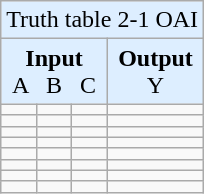<table class="wikitable">
<tr bgcolor="#ddeeff" align="center">
<td colspan=4>Truth table 2-1 OAI</td>
</tr>
<tr bgcolor="#ddeeff" align="center">
<td colspan=3><strong>Input</strong><br>A   B   C</td>
<td><strong>Output</strong><br> Y</td>
</tr>
<tr>
<td></td>
<td></td>
<td></td>
<td></td>
</tr>
<tr>
<td></td>
<td></td>
<td></td>
<td></td>
</tr>
<tr>
<td></td>
<td></td>
<td></td>
<td></td>
</tr>
<tr>
<td></td>
<td></td>
<td></td>
<td></td>
</tr>
<tr>
<td></td>
<td></td>
<td></td>
<td></td>
</tr>
<tr>
<td></td>
<td></td>
<td></td>
<td></td>
</tr>
<tr>
<td></td>
<td></td>
<td></td>
<td></td>
</tr>
<tr>
<td></td>
<td></td>
<td></td>
<td></td>
</tr>
</table>
